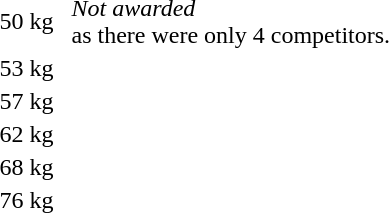<table>
<tr>
<td>50 kg<br></td>
<td></td>
<td></td>
<td><em>Not awarded</em><br><span>as there were only 4 competitors.</span></td>
</tr>
<tr>
<td>53 kg<br></td>
<td></td>
<td></td>
<td></td>
</tr>
<tr>
<td>57 kg<br></td>
<td></td>
<td></td>
<td></td>
</tr>
<tr>
<td>62 kg<br></td>
<td></td>
<td></td>
<td></td>
</tr>
<tr>
<td>68 kg<br></td>
<td></td>
<td></td>
<td></td>
</tr>
<tr>
<td rowspan=2>76 kg<br></td>
<td rowspan=2></td>
<td rowspan=2></td>
<td></td>
</tr>
<tr>
<td></td>
</tr>
</table>
